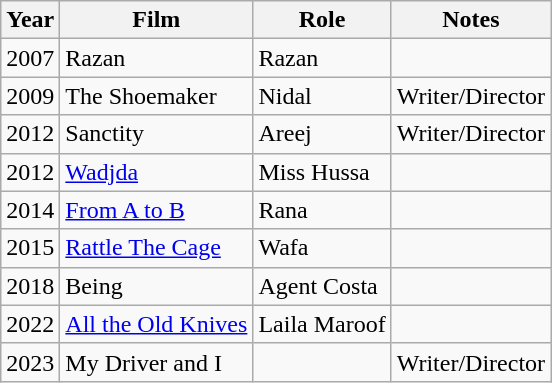<table class="wikitable sortable">
<tr>
<th>Year</th>
<th>Film</th>
<th>Role</th>
<th>Notes</th>
</tr>
<tr>
<td>2007</td>
<td>Razan</td>
<td>Razan</td>
<td></td>
</tr>
<tr>
<td>2009</td>
<td>The Shoemaker</td>
<td>Nidal</td>
<td>Writer/Director</td>
</tr>
<tr>
<td>2012</td>
<td>Sanctity</td>
<td>Areej</td>
<td>Writer/Director</td>
</tr>
<tr>
<td>2012</td>
<td><a href='#'>Wadjda</a></td>
<td>Miss Hussa</td>
<td></td>
</tr>
<tr>
<td>2014</td>
<td><a href='#'>From A to B</a></td>
<td>Rana</td>
<td></td>
</tr>
<tr>
<td>2015</td>
<td><a href='#'>Rattle The Cage</a></td>
<td>Wafa</td>
<td></td>
</tr>
<tr>
<td>2018</td>
<td>Being</td>
<td>Agent Costa</td>
<td></td>
</tr>
<tr>
<td>2022</td>
<td><a href='#'>All the Old Knives</a></td>
<td>Laila Maroof</td>
<td></td>
</tr>
<tr>
<td>2023</td>
<td>My Driver and I</td>
<td></td>
<td>Writer/Director</td>
</tr>
</table>
